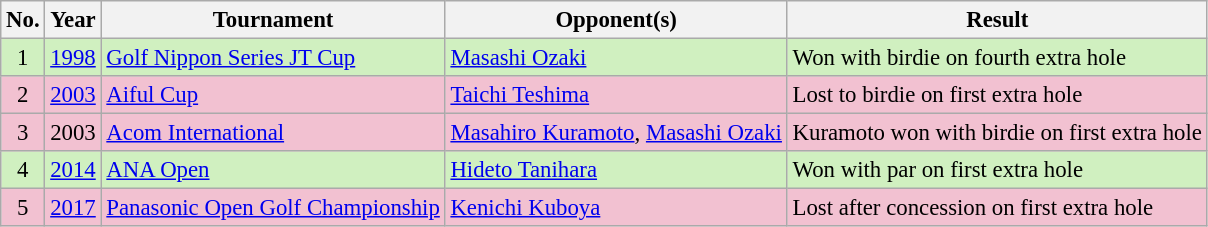<table class="wikitable" style="font-size:95%;">
<tr>
<th>No.</th>
<th>Year</th>
<th>Tournament</th>
<th>Opponent(s)</th>
<th>Result</th>
</tr>
<tr style="background:#D0F0C0;">
<td align=center>1</td>
<td><a href='#'>1998</a></td>
<td><a href='#'>Golf Nippon Series JT Cup</a></td>
<td> <a href='#'>Masashi Ozaki</a></td>
<td>Won with birdie on fourth extra hole</td>
</tr>
<tr style="background:#F2C1D1;">
<td align=center>2</td>
<td><a href='#'>2003</a></td>
<td><a href='#'>Aiful Cup</a></td>
<td> <a href='#'>Taichi Teshima</a></td>
<td>Lost to birdie on first extra hole</td>
</tr>
<tr style="background:#F2C1D1;">
<td align=center>3</td>
<td>2003</td>
<td><a href='#'>Acom International</a></td>
<td> <a href='#'>Masahiro Kuramoto</a>,  <a href='#'>Masashi Ozaki</a></td>
<td>Kuramoto won with birdie on first extra hole</td>
</tr>
<tr style="background:#D0F0C0;">
<td align=center>4</td>
<td><a href='#'>2014</a></td>
<td><a href='#'>ANA Open</a></td>
<td> <a href='#'>Hideto Tanihara</a></td>
<td>Won with par on first extra hole</td>
</tr>
<tr style="background:#F2C1D1;">
<td align=center>5</td>
<td><a href='#'>2017</a></td>
<td><a href='#'>Panasonic Open Golf Championship</a></td>
<td> <a href='#'>Kenichi Kuboya</a></td>
<td>Lost after concession on first extra hole</td>
</tr>
</table>
